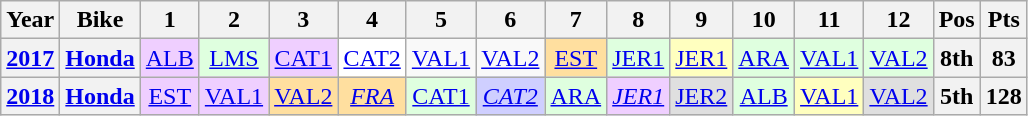<table class="wikitable" style="text-align:center;">
<tr>
<th>Year</th>
<th>Bike</th>
<th>1</th>
<th>2</th>
<th>3</th>
<th>4</th>
<th>5</th>
<th>6</th>
<th>7</th>
<th>8</th>
<th>9</th>
<th>10</th>
<th>11</th>
<th>12</th>
<th>Pos</th>
<th>Pts</th>
</tr>
<tr>
<th><a href='#'>2017</a></th>
<th><a href='#'>Honda</a></th>
<td style="background:#efcfff;"><a href='#'>ALB</a><br></td>
<td style="background:#dfffdf;"><a href='#'>LMS</a><br></td>
<td style="background:#efcfff;"><a href='#'>CAT1</a><br></td>
<td style="background:#ffffff;"><a href='#'>CAT2</a><br></td>
<td><a href='#'>VAL1</a></td>
<td><a href='#'>VAL2</a></td>
<td style="background:#ffdf9f;"><a href='#'>EST</a><br></td>
<td style="background:#dfffdf;"><a href='#'>JER1</a><br></td>
<td style="background:#ffffbf;"><a href='#'>JER1</a><br></td>
<td style="background:#dfffdf;"><a href='#'>ARA</a><br></td>
<td style="background:#dfffdf;"><a href='#'>VAL1</a><br></td>
<td style="background:#dfffdf;"><a href='#'>VAL2</a><br></td>
<th>8th</th>
<th>83</th>
</tr>
<tr>
<th><a href='#'>2018</a></th>
<th><a href='#'>Honda</a></th>
<td style="background:#efcfff;"><a href='#'>EST</a><br></td>
<td style="background:#efcfff;"><a href='#'>VAL1</a><br></td>
<td style="background:#ffdf9f;"><a href='#'>VAL2</a><br></td>
<td style="background:#ffdf9f;"><em><a href='#'>FRA</a></em><br></td>
<td style="background:#dfffdf;"><a href='#'>CAT1</a><br></td>
<td style="background:#cfcfff;"><em><a href='#'>CAT2</a></em><br></td>
<td style="background:#dfffdf;"><a href='#'>ARA</a><br></td>
<td style="background:#efcfff;"><em><a href='#'>JER1</a></em><br></td>
<td style="background:#dfdfdf;"><a href='#'>JER2</a><br></td>
<td style="background:#dfffdf;"><a href='#'>ALB</a><br></td>
<td style="background:#ffffbf;"><a href='#'>VAL1</a><br></td>
<td style="background:#dfdfdf;"><a href='#'>VAL2</a><br></td>
<th>5th</th>
<th>128</th>
</tr>
</table>
